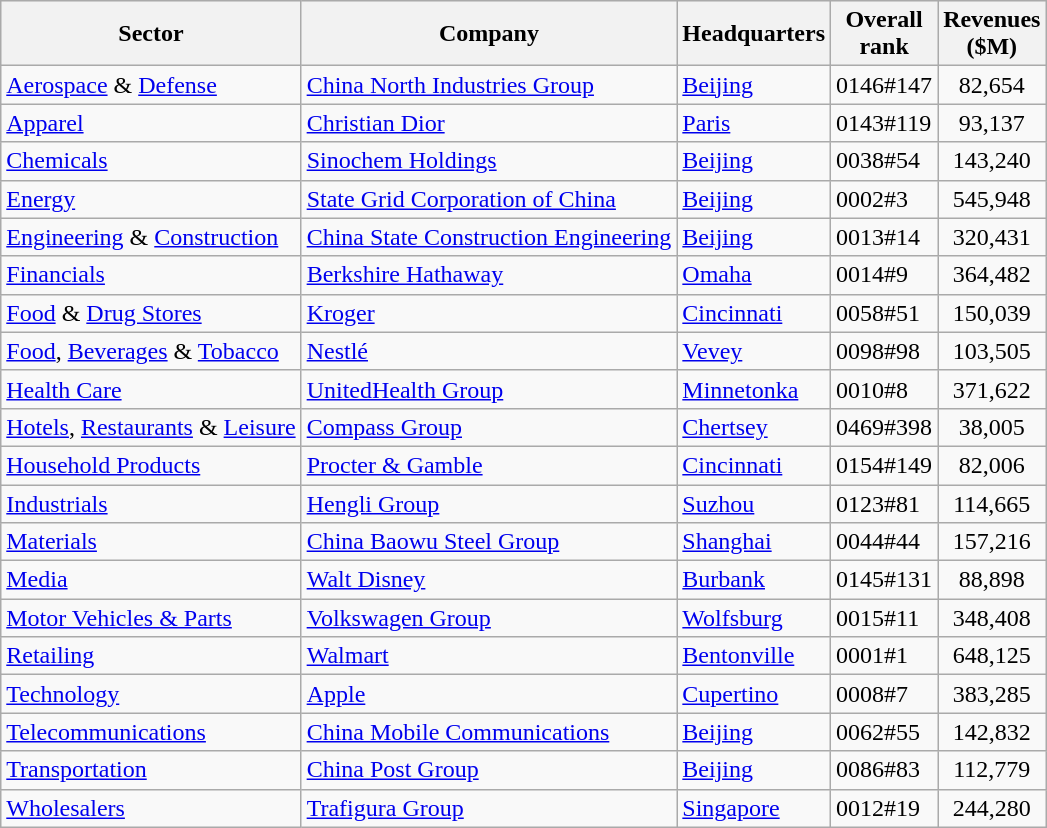<table class="wikitable sortable">
<tr style="background:#efefef;">
<th>Sector</th>
<th>Company</th>
<th>Headquarters</th>
<th>Overall <br> rank</th>
<th>Revenues <br> ($M)</th>
</tr>
<tr>
<td><a href='#'>Aerospace</a> & <a href='#'>Defense</a></td>
<td><a href='#'>China North Industries Group</a></td>
<td> <a href='#'>Beijing</a></td>
<td><span>0146</span>#147</td>
<td style="text-align:center;">82,654</td>
</tr>
<tr>
<td><a href='#'>Apparel</a></td>
<td><a href='#'>Christian Dior</a></td>
<td> <a href='#'>Paris</a></td>
<td><span>0143</span>#119</td>
<td style="text-align:center;">93,137</td>
</tr>
<tr>
<td><a href='#'>Chemicals</a></td>
<td><a href='#'>Sinochem Holdings</a></td>
<td> <a href='#'>Beijing</a></td>
<td><span>0038</span>#54</td>
<td style="text-align:center;">143,240</td>
</tr>
<tr>
<td><a href='#'>Energy</a></td>
<td><a href='#'>State Grid Corporation of China</a></td>
<td> <a href='#'>Beijing</a></td>
<td><span>0002</span>#3</td>
<td style="text-align:center;">545,948</td>
</tr>
<tr>
<td><a href='#'>Engineering</a> & <a href='#'>Construction</a></td>
<td><a href='#'>China State Construction Engineering</a></td>
<td> <a href='#'>Beijing</a></td>
<td><span>0013</span>#14</td>
<td style="text-align:center;">320,431</td>
</tr>
<tr>
<td><a href='#'>Financials</a></td>
<td><a href='#'>Berkshire Hathaway</a></td>
<td> <a href='#'>Omaha</a></td>
<td><span>0014</span>#9</td>
<td style="text-align:center;">364,482</td>
</tr>
<tr>
<td><a href='#'>Food</a> & <a href='#'>Drug Stores</a></td>
<td><a href='#'>Kroger</a></td>
<td> <a href='#'>Cincinnati</a></td>
<td><span>0058</span>#51</td>
<td style="text-align:center;">150,039</td>
</tr>
<tr>
<td><a href='#'>Food</a>, <a href='#'>Beverages</a> & <a href='#'>Tobacco</a></td>
<td><a href='#'>Nestlé</a></td>
<td> <a href='#'>Vevey</a></td>
<td><span>0098</span>#98</td>
<td style="text-align:center;">103,505</td>
</tr>
<tr>
<td><a href='#'>Health Care</a></td>
<td><a href='#'>UnitedHealth Group</a></td>
<td> <a href='#'>Minnetonka</a></td>
<td><span>0010</span>#8</td>
<td style="text-align:center;">371,622</td>
</tr>
<tr>
<td><a href='#'>Hotels</a>, <a href='#'>Restaurants</a> & <a href='#'>Leisure</a></td>
<td><a href='#'>Compass Group</a></td>
<td> <a href='#'>Chertsey</a></td>
<td><span>0469</span>#398</td>
<td style="text-align:center;">38,005</td>
</tr>
<tr>
<td><a href='#'>Household Products</a></td>
<td><a href='#'>Procter & Gamble</a></td>
<td> <a href='#'>Cincinnati</a></td>
<td><span>0154</span>#149</td>
<td style="text-align:center;">82,006</td>
</tr>
<tr>
<td><a href='#'>Industrials</a></td>
<td><a href='#'>Hengli Group</a></td>
<td> <a href='#'>Suzhou</a></td>
<td><span>0123</span>#81</td>
<td style="text-align:center;">114,665</td>
</tr>
<tr>
<td><a href='#'>Materials</a></td>
<td><a href='#'>China Baowu Steel Group</a></td>
<td> <a href='#'>Shanghai</a></td>
<td><span>0044</span>#44</td>
<td style="text-align:center;">157,216</td>
</tr>
<tr>
<td><a href='#'>Media</a></td>
<td><a href='#'>Walt Disney</a></td>
<td> <a href='#'>Burbank</a></td>
<td><span>0145</span>#131</td>
<td style="text-align:center;">88,898</td>
</tr>
<tr>
<td><a href='#'>Motor Vehicles & Parts</a></td>
<td><a href='#'>Volkswagen Group</a></td>
<td> <a href='#'>Wolfsburg</a></td>
<td><span>0015</span>#11</td>
<td style="text-align:center;">348,408</td>
</tr>
<tr>
<td><a href='#'>Retailing</a></td>
<td><a href='#'>Walmart</a></td>
<td> <a href='#'>Bentonville</a></td>
<td><span>0001</span>#1</td>
<td style="text-align:center;">648,125</td>
</tr>
<tr>
<td><a href='#'>Technology</a></td>
<td><a href='#'>Apple</a></td>
<td> <a href='#'>Cupertino</a></td>
<td><span>0008</span>#7</td>
<td style="text-align:center;">383,285</td>
</tr>
<tr>
<td><a href='#'>Telecommunications</a></td>
<td><a href='#'>China Mobile Communications</a></td>
<td> <a href='#'>Beijing</a></td>
<td><span>0062</span>#55</td>
<td style="text-align:center;">142,832</td>
</tr>
<tr>
<td><a href='#'>Transportation</a></td>
<td><a href='#'>China Post Group</a></td>
<td> <a href='#'>Beijing</a></td>
<td><span>0086</span>#83</td>
<td style="text-align:center;">112,779</td>
</tr>
<tr>
<td><a href='#'>Wholesalers</a></td>
<td><a href='#'>Trafigura Group</a></td>
<td> <a href='#'>Singapore</a></td>
<td><span>0012</span>#19</td>
<td style="text-align:center;">244,280</td>
</tr>
</table>
